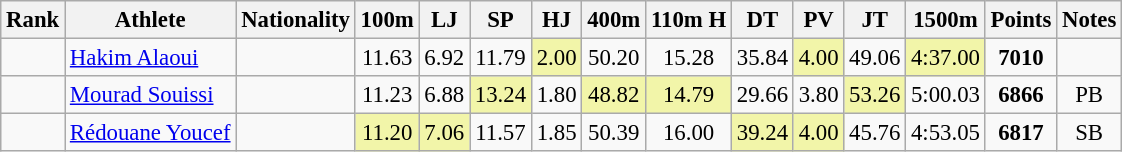<table class="wikitable sortable" style=" text-align:center; font-size:95%;">
<tr>
<th>Rank</th>
<th>Athlete</th>
<th>Nationality</th>
<th>100m</th>
<th>LJ</th>
<th>SP</th>
<th>HJ</th>
<th>400m</th>
<th>110m H</th>
<th>DT</th>
<th>PV</th>
<th>JT</th>
<th>1500m</th>
<th>Points</th>
<th>Notes</th>
</tr>
<tr>
<td></td>
<td align=left><a href='#'>Hakim Alaoui</a></td>
<td align=left></td>
<td>11.63</td>
<td>6.92</td>
<td>11.79</td>
<td bgcolor=#F2F5A9>2.00</td>
<td>50.20</td>
<td>15.28</td>
<td>35.84</td>
<td bgcolor=#F2F5A9>4.00</td>
<td>49.06</td>
<td bgcolor=#F2F5A9>4:37.00</td>
<td><strong>7010</strong></td>
<td></td>
</tr>
<tr>
<td></td>
<td align=left><a href='#'>Mourad Souissi</a></td>
<td align=left></td>
<td>11.23</td>
<td>6.88</td>
<td bgcolor=#F2F5A9>13.24</td>
<td>1.80</td>
<td bgcolor=#F2F5A9>48.82</td>
<td bgcolor=#F2F5A9>14.79</td>
<td>29.66</td>
<td>3.80</td>
<td bgcolor=#F2F5A9>53.26</td>
<td>5:00.03</td>
<td><strong>6866</strong></td>
<td>PB</td>
</tr>
<tr>
<td></td>
<td align=left><a href='#'>Rédouane Youcef</a></td>
<td align=left></td>
<td bgcolor=#F2F5A9>11.20</td>
<td bgcolor=#F2F5A9>7.06</td>
<td>11.57</td>
<td>1.85</td>
<td>50.39</td>
<td>16.00</td>
<td bgcolor=#F2F5A9>39.24</td>
<td bgcolor=#F2F5A9>4.00</td>
<td>45.76</td>
<td>4:53.05</td>
<td><strong>6817</strong></td>
<td>SB</td>
</tr>
</table>
